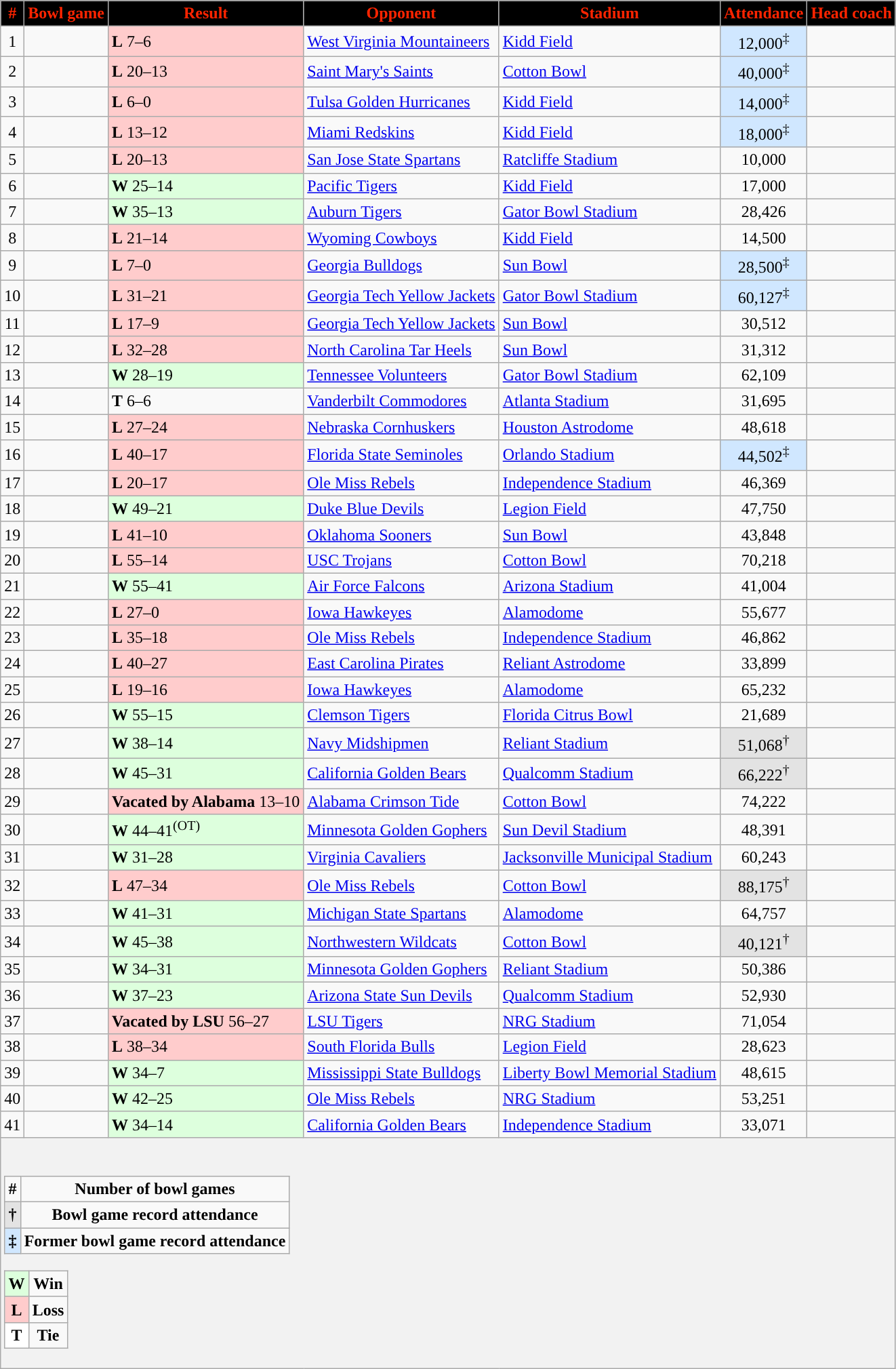<table class="wikitable sortable">
<tr>
<th style="background:#000000; color:#FF2400;">#</th>
<th style="background:#000000; color:#FF2400;">Bowl game</th>
<th style="background:#000000; color:#FF2400;">Result</th>
<th style="background:#000000; color:#FF2400;">Opponent</th>
<th style="background:#000000; color:#FF2400;">Stadium</th>
<th style="background:#000000; color:#FF2400;">Attendance</th>
<th style="background:#000000; color:#FF2400;">Head coach</th>
</tr>
<tr>
<td style="text-align:center;">1</td>
<td></td>
<td style="background:#fcc;"><strong>L</strong> 7–6</td>
<td><a href='#'>West Virginia Mountaineers</a></td>
<td><a href='#'>Kidd Field</a></td>
<td style="text-align:center; background:#d0e7ff;">12,000<sup>‡</sup></td>
<td></td>
</tr>
<tr>
<td style="text-align:center;">2</td>
<td></td>
<td style="background:#fcc;"><strong>L</strong> 20–13</td>
<td><a href='#'>Saint Mary's Saints</a></td>
<td><a href='#'>Cotton Bowl</a></td>
<td style="text-align:center; background:#d0e7ff;">40,000<sup>‡</sup></td>
<td></td>
</tr>
<tr>
<td style="text-align:center;">3</td>
<td></td>
<td style="background:#fcc;"><strong>L</strong> 6–0</td>
<td><a href='#'>Tulsa Golden Hurricanes</a></td>
<td><a href='#'>Kidd Field</a></td>
<td style="text-align:center; background:#d0e7ff;">14,000<sup>‡</sup></td>
<td></td>
</tr>
<tr>
<td style="text-align:center;">4</td>
<td></td>
<td style="background:#fcc;"><strong>L</strong> 13–12</td>
<td><a href='#'>Miami Redskins</a></td>
<td><a href='#'>Kidd Field</a></td>
<td style="text-align:center; background:#d0e7ff;">18,000<sup>‡</sup></td>
<td></td>
</tr>
<tr>
<td style="text-align:center;">5</td>
<td></td>
<td style="background:#fcc;"><strong>L</strong> 20–13</td>
<td><a href='#'>San Jose State Spartans</a></td>
<td><a href='#'>Ratcliffe Stadium</a></td>
<td style="text-align:center;">10,000</td>
<td></td>
</tr>
<tr>
<td style="text-align:center;">6</td>
<td></td>
<td style="background:#dfd;"><strong>W</strong> 25–14</td>
<td><a href='#'>Pacific Tigers</a></td>
<td><a href='#'>Kidd Field</a></td>
<td style="text-align:center;">17,000</td>
<td></td>
</tr>
<tr>
<td style="text-align:center;">7</td>
<td></td>
<td style="background:#dfd;"><strong>W</strong> 35–13</td>
<td><a href='#'>Auburn Tigers</a></td>
<td><a href='#'>Gator Bowl Stadium</a></td>
<td style="text-align:center;">28,426</td>
<td></td>
</tr>
<tr>
<td style="text-align:center;">8</td>
<td></td>
<td style="background:#fcc;"><strong>L</strong> 21–14</td>
<td><a href='#'>Wyoming Cowboys</a></td>
<td><a href='#'>Kidd Field</a></td>
<td style="text-align:center;">14,500</td>
<td></td>
</tr>
<tr>
<td style="text-align:center;">9</td>
<td></td>
<td style="background:#fcc;"><strong>L</strong> 7–0</td>
<td><a href='#'>Georgia Bulldogs</a></td>
<td><a href='#'>Sun Bowl</a></td>
<td style="text-align:center; background:#d0e7ff;">28,500<sup>‡</sup></td>
<td></td>
</tr>
<tr>
<td style="text-align:center;">10</td>
<td></td>
<td style="background:#fcc;"><strong>L</strong> 31–21</td>
<td><a href='#'>Georgia Tech Yellow Jackets</a></td>
<td><a href='#'>Gator Bowl Stadium</a></td>
<td style="text-align:center; background:#d0e7ff;">60,127<sup>‡</sup></td>
<td></td>
</tr>
<tr>
<td style="text-align:center;">11</td>
<td></td>
<td style="background:#fcc;"><strong>L</strong> 17–9</td>
<td><a href='#'>Georgia Tech Yellow Jackets</a></td>
<td><a href='#'>Sun Bowl</a></td>
<td style="text-align:center;">30,512</td>
<td></td>
</tr>
<tr>
<td style="text-align:center;">12</td>
<td></td>
<td style="background:#fcc;"><strong>L</strong> 32–28</td>
<td><a href='#'>North Carolina Tar Heels</a></td>
<td><a href='#'>Sun Bowl</a></td>
<td style="text-align:center;">31,312</td>
<td></td>
</tr>
<tr>
<td style="text-align:center;">13</td>
<td></td>
<td style="background:#dfd;"><strong>W</strong> 28–19</td>
<td><a href='#'>Tennessee Volunteers</a></td>
<td><a href='#'>Gator Bowl Stadium</a></td>
<td style="text-align:center;">62,109</td>
<td></td>
</tr>
<tr>
<td style="text-align:center;">14</td>
<td></td>
<td><strong>T</strong> 6–6</td>
<td><a href='#'>Vanderbilt Commodores</a></td>
<td><a href='#'>Atlanta Stadium</a></td>
<td style="text-align:center;">31,695</td>
<td></td>
</tr>
<tr>
<td style="text-align:center;">15</td>
<td></td>
<td style="background:#fcc;"><strong>L</strong> 27–24</td>
<td><a href='#'>Nebraska Cornhuskers</a></td>
<td><a href='#'>Houston Astrodome</a></td>
<td style="text-align:center;">48,618</td>
<td></td>
</tr>
<tr>
<td style="text-align:center;">16</td>
<td></td>
<td style="background:#fcc;"><strong>L</strong> 40–17</td>
<td><a href='#'>Florida State Seminoles</a></td>
<td><a href='#'>Orlando Stadium</a></td>
<td style="background:#d0e7ff; text-align:center;">44,502<sup>‡</sup></td>
<td></td>
</tr>
<tr>
<td style="text-align:center;">17</td>
<td></td>
<td style="background:#fcc;"><strong>L</strong> 20–17</td>
<td><a href='#'>Ole Miss Rebels</a></td>
<td><a href='#'>Independence Stadium</a></td>
<td style="text-align:center;">46,369</td>
<td></td>
</tr>
<tr>
<td style="text-align:center;">18</td>
<td></td>
<td style="background:#dfd;"><strong>W</strong> 49–21</td>
<td><a href='#'>Duke Blue Devils</a></td>
<td><a href='#'>Legion Field</a></td>
<td style="text-align:center;">47,750</td>
<td></td>
</tr>
<tr>
<td style="text-align:center;">19</td>
<td></td>
<td style="background:#fcc;"><strong>L</strong> 41–10</td>
<td><a href='#'>Oklahoma Sooners</a></td>
<td><a href='#'>Sun Bowl</a></td>
<td style="text-align:center;">43,848</td>
<td></td>
</tr>
<tr>
<td style="text-align:center;">20</td>
<td></td>
<td style="background:#fcc;"><strong>L</strong> 55–14</td>
<td><a href='#'>USC Trojans</a></td>
<td><a href='#'>Cotton Bowl</a></td>
<td style="text-align:center;">70,218</td>
<td></td>
</tr>
<tr>
<td style="text-align:center;">21</td>
<td></td>
<td style="background:#dfd;"><strong>W</strong> 55–41</td>
<td><a href='#'>Air Force Falcons</a></td>
<td><a href='#'>Arizona Stadium</a></td>
<td style="text-align:center;">41,004</td>
<td></td>
</tr>
<tr>
<td style="text-align:center;">22</td>
<td></td>
<td style="background:#fcc;"><strong>L</strong> 27–0</td>
<td><a href='#'>Iowa Hawkeyes</a></td>
<td><a href='#'>Alamodome</a></td>
<td style="text-align:center;">55,677</td>
<td></td>
</tr>
<tr>
<td style="text-align:center;">23</td>
<td></td>
<td style="background:#fcc;"><strong>L</strong> 35–18</td>
<td><a href='#'>Ole Miss Rebels</a></td>
<td><a href='#'>Independence Stadium</a></td>
<td style="text-align:center;">46,862</td>
<td></td>
</tr>
<tr>
<td style="text-align:center;">24</td>
<td></td>
<td style="background:#fcc;"><strong>L</strong> 40–27</td>
<td><a href='#'>East Carolina Pirates</a></td>
<td><a href='#'>Reliant Astrodome</a></td>
<td style="text-align:center;">33,899</td>
<td></td>
</tr>
<tr>
<td style="text-align:center;">25</td>
<td></td>
<td style="background:#fcc;"><strong>L</strong> 19–16</td>
<td><a href='#'>Iowa Hawkeyes</a></td>
<td><a href='#'>Alamodome</a></td>
<td style="text-align:center;">65,232</td>
<td></td>
</tr>
<tr>
<td style="text-align:center;">26</td>
<td></td>
<td style="background:#dfd;"><strong>W</strong> 55–15</td>
<td><a href='#'>Clemson Tigers</a></td>
<td><a href='#'>Florida Citrus Bowl</a></td>
<td style="text-align:center;">21,689</td>
<td></td>
</tr>
<tr>
<td style="text-align:center;">27</td>
<td></td>
<td style="background:#dfd;"><strong>W</strong> 38–14</td>
<td><a href='#'>Navy Midshipmen</a></td>
<td><a href='#'>Reliant Stadium</a></td>
<td style="text-align:center; background:#e3e3e3;">51,068<sup>†</sup></td>
<td></td>
</tr>
<tr>
<td style="text-align:center;">28</td>
<td></td>
<td style="background:#dfd;"><strong>W</strong> 45–31</td>
<td><a href='#'>California Golden Bears</a></td>
<td><a href='#'>Qualcomm Stadium</a></td>
<td style="text-align:center; background:#e3e3e3;">66,222<sup>†</sup></td>
<td></td>
</tr>
<tr>
<td style="text-align:center;">29</td>
<td></td>
<td style="background:#fcc;"><strong>Vacated by Alabama</strong> 13–10</td>
<td><a href='#'>Alabama Crimson Tide</a></td>
<td><a href='#'>Cotton Bowl</a></td>
<td style="text-align:center;">74,222</td>
<td></td>
</tr>
<tr>
<td style="text-align:center;">30</td>
<td></td>
<td style="background:#dfd;"><strong>W</strong> 44–41<sup>(OT)</sup></td>
<td><a href='#'>Minnesota Golden Gophers</a></td>
<td><a href='#'>Sun Devil Stadium</a></td>
<td style="text-align:center;">48,391</td>
<td></td>
</tr>
<tr>
<td style="text-align:center;">31</td>
<td></td>
<td style="background:#dfd;"><strong>W</strong> 31–28</td>
<td><a href='#'>Virginia Cavaliers</a></td>
<td><a href='#'>Jacksonville Municipal Stadium</a></td>
<td style="text-align:center;">60,243</td>
<td></td>
</tr>
<tr>
<td style="text-align:center;">32</td>
<td></td>
<td style="background:#fcc;"><strong>L</strong> 47–34</td>
<td><a href='#'>Ole Miss Rebels</a></td>
<td><a href='#'>Cotton Bowl</a></td>
<td style="text-align:center; background:#e3e3e3;">88,175<sup>†</sup></td>
<td></td>
</tr>
<tr>
<td style="text-align:center;">33</td>
<td></td>
<td style="background:#dfd;"><strong>W</strong> 41–31</td>
<td><a href='#'>Michigan State Spartans</a></td>
<td><a href='#'>Alamodome</a></td>
<td style="text-align:center;">64,757</td>
<td></td>
</tr>
<tr>
<td style="text-align:center;">34</td>
<td></td>
<td style="background:#dfd;"><strong>W</strong> 45–38</td>
<td><a href='#'>Northwestern Wildcats</a></td>
<td><a href='#'>Cotton Bowl</a></td>
<td style="text-align:center; background:#e3e3e3;">40,121<sup>†</sup></td>
<td></td>
</tr>
<tr>
<td style="text-align:center;">35</td>
<td></td>
<td style="background:#dfd;"><strong>W</strong> 34–31</td>
<td><a href='#'>Minnesota Golden Gophers</a></td>
<td><a href='#'>Reliant Stadium</a></td>
<td style="text-align:center;">50,386</td>
<td></td>
</tr>
<tr>
<td style="text-align:center;">36</td>
<td></td>
<td style="background:#dfd;"><strong>W</strong> 37–23</td>
<td><a href='#'>Arizona State Sun Devils</a></td>
<td><a href='#'>Qualcomm Stadium</a></td>
<td style="text-align:center;">52,930</td>
<td></td>
</tr>
<tr>
<td style="text-align:center;">37</td>
<td></td>
<td style="background:#fcc;"><strong>Vacated by LSU</strong> 56–27</td>
<td><a href='#'>LSU Tigers</a></td>
<td><a href='#'>NRG Stadium</a></td>
<td style="text-align:center;">71,054</td>
<td></td>
</tr>
<tr>
<td style="text-align:center;">38</td>
<td></td>
<td style="background:#fcc;"><strong>L</strong> 38–34</td>
<td><a href='#'>South Florida Bulls</a></td>
<td><a href='#'>Legion Field</a></td>
<td style="text-align:center;">28,623</td>
<td></td>
</tr>
<tr>
<td style="text-align:center;">39</td>
<td></td>
<td style="background:#dfd;"><strong>W</strong> 34–7</td>
<td><a href='#'>Mississippi State Bulldogs</a></td>
<td><a href='#'>Liberty Bowl Memorial Stadium</a></td>
<td style="text-align:center;">48,615</td>
<td></td>
</tr>
<tr>
<td style="text-align:center;">40</td>
<td></td>
<td style="background:#dfd;"><strong>W</strong> 42–25</td>
<td><a href='#'>Ole Miss Rebels</a></td>
<td><a href='#'>NRG Stadium</a></td>
<td style="text-align:center;">53,251</td>
<td></td>
</tr>
<tr>
<td style="text-align:center;">41</td>
<td></td>
<td style="background:#dfd;”"><strong>W</strong> 34–14</td>
<td><a href='#'>California Golden Bears</a></td>
<td><a href='#'>Independence Stadium</a></td>
<td style="text-align:center;">33,071</td>
<td></td>
</tr>
<tr>
<th colspan=7 bgcolor=000000><div><br><table class="wikitable">
<tr>
<td style="text-align:center;"><strong>#</strong></td>
<td>Number of bowl games</td>
</tr>
<tr>
<td style="text-align:center; background:#e3e3e3;"><strong>†</strong></td>
<td>Bowl game record attendance</td>
</tr>
<tr>
<td style="text-align:center; background:#d0e7ff;"><strong>‡</strong></td>
<td>Former bowl game record attendance</td>
</tr>
</table>
<table class="wikitable">
<tr>
<td style="background:#dfd;"><strong>W</strong></td>
<td>Win</td>
</tr>
<tr>
<td style="background:#fcc;"><strong>L</strong></td>
<td>Loss</td>
</tr>
<tr>
<td style="background:#fff;"><strong>T</strong></td>
<td>Tie</td>
</tr>
</table>

</div></th>
</tr>
</table>
